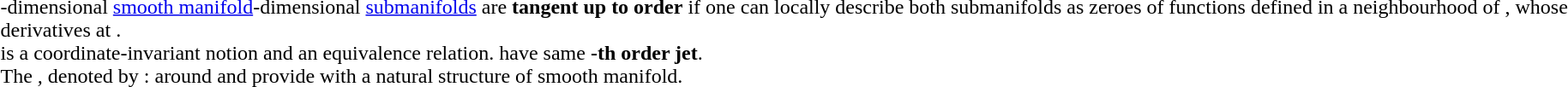<table |->
<tr>
<td><br>-dimensional <a href='#'>smooth manifold</a>-dimensional <a href='#'>submanifolds</a> are <strong>tangent up to order</strong> <em></em> if one can locally describe both submanifolds as zeroes of functions defined in a neighbourhood of <em></em>, whose derivatives at <em></em>.<br> is a coordinate-invariant notion and an equivalence relation. have same <strong>-th order jet</strong>.<br>The <strong><em><em></em></strong>, </em>denoted by <strong></strong>:<strong></strong> around <em></em> and provide <strong></strong> with a natural structure of smooth manifold.</td>
<td><br></td>
</tr>
</table>
